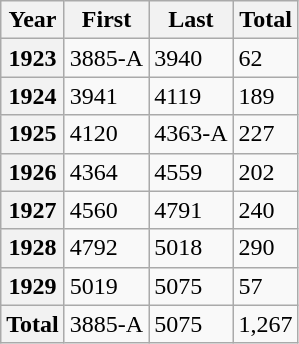<table class="wikitable">
<tr>
<th>Year</th>
<th>First</th>
<th>Last</th>
<th>Total</th>
</tr>
<tr>
<th>1923</th>
<td>3885-A</td>
<td>3940</td>
<td>62</td>
</tr>
<tr>
<th>1924</th>
<td>3941</td>
<td>4119</td>
<td>189</td>
</tr>
<tr>
<th>1925</th>
<td>4120</td>
<td>4363-A</td>
<td>227</td>
</tr>
<tr>
<th>1926</th>
<td>4364</td>
<td>4559</td>
<td>202</td>
</tr>
<tr>
<th>1927</th>
<td>4560</td>
<td>4791</td>
<td>240</td>
</tr>
<tr>
<th>1928</th>
<td>4792</td>
<td>5018</td>
<td>290</td>
</tr>
<tr>
<th>1929</th>
<td>5019</td>
<td>5075</td>
<td>57</td>
</tr>
<tr>
<th>Total</th>
<td>3885-A</td>
<td>5075</td>
<td>1,267</td>
</tr>
</table>
